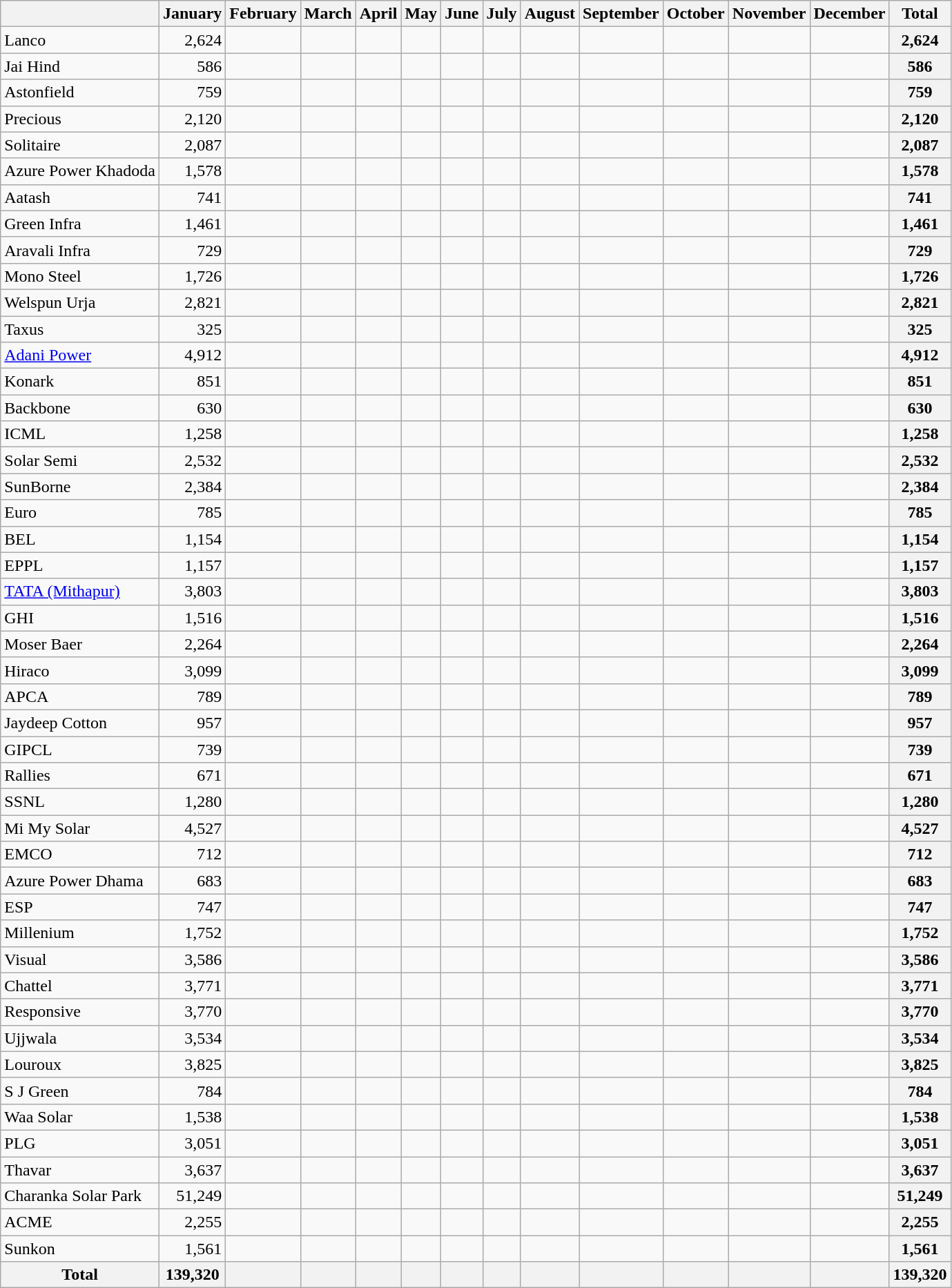<table class="wikitable collapsible collapsed" style="text-align:right">
<tr>
<th></th>
<th>January</th>
<th>February</th>
<th>March</th>
<th>April</th>
<th>May</th>
<th>June</th>
<th>July</th>
<th>August</th>
<th>September</th>
<th>October</th>
<th>November</th>
<th>December</th>
<th>Total</th>
</tr>
<tr>
<td align=left>Lanco</td>
<td>2,624</td>
<td></td>
<td></td>
<td></td>
<td></td>
<td></td>
<td></td>
<td></td>
<td></td>
<td></td>
<td></td>
<td></td>
<th>2,624</th>
</tr>
<tr>
<td align=left>Jai Hind</td>
<td>586</td>
<td></td>
<td></td>
<td></td>
<td></td>
<td></td>
<td></td>
<td></td>
<td></td>
<td></td>
<td></td>
<td></td>
<th>586</th>
</tr>
<tr>
<td align=left>Astonfield</td>
<td>759</td>
<td></td>
<td></td>
<td></td>
<td></td>
<td></td>
<td></td>
<td></td>
<td></td>
<td></td>
<td></td>
<td></td>
<th>759</th>
</tr>
<tr>
<td align=left>Precious</td>
<td>2,120</td>
<td></td>
<td></td>
<td></td>
<td></td>
<td></td>
<td></td>
<td></td>
<td></td>
<td></td>
<td></td>
<td></td>
<th>2,120</th>
</tr>
<tr>
<td align=left>Solitaire</td>
<td>2,087</td>
<td></td>
<td></td>
<td></td>
<td></td>
<td></td>
<td></td>
<td></td>
<td></td>
<td></td>
<td></td>
<td></td>
<th>2,087</th>
</tr>
<tr>
<td align=left>Azure Power Khadoda</td>
<td>1,578</td>
<td></td>
<td></td>
<td></td>
<td></td>
<td></td>
<td></td>
<td></td>
<td></td>
<td></td>
<td></td>
<td></td>
<th>1,578</th>
</tr>
<tr>
<td align=left>Aatash</td>
<td>741</td>
<td></td>
<td></td>
<td></td>
<td></td>
<td></td>
<td></td>
<td></td>
<td></td>
<td></td>
<td></td>
<td></td>
<th>741</th>
</tr>
<tr>
<td align=left>Green Infra</td>
<td>1,461</td>
<td></td>
<td></td>
<td></td>
<td></td>
<td></td>
<td></td>
<td></td>
<td></td>
<td></td>
<td></td>
<td></td>
<th>1,461</th>
</tr>
<tr>
<td align=left>Aravali Infra</td>
<td>729</td>
<td></td>
<td></td>
<td></td>
<td></td>
<td></td>
<td></td>
<td></td>
<td></td>
<td></td>
<td></td>
<td></td>
<th>729</th>
</tr>
<tr>
<td align=left>Mono Steel</td>
<td>1,726</td>
<td></td>
<td></td>
<td></td>
<td></td>
<td></td>
<td></td>
<td></td>
<td></td>
<td></td>
<td></td>
<td></td>
<th>1,726</th>
</tr>
<tr>
<td align=left>Welspun Urja</td>
<td>2,821</td>
<td></td>
<td></td>
<td></td>
<td></td>
<td></td>
<td></td>
<td></td>
<td></td>
<td></td>
<td></td>
<td></td>
<th>2,821</th>
</tr>
<tr>
<td align=left>Taxus</td>
<td>325</td>
<td></td>
<td></td>
<td></td>
<td></td>
<td></td>
<td></td>
<td></td>
<td></td>
<td></td>
<td></td>
<td></td>
<th>325</th>
</tr>
<tr>
<td align=left><a href='#'>Adani Power</a></td>
<td>4,912</td>
<td></td>
<td></td>
<td></td>
<td></td>
<td></td>
<td></td>
<td></td>
<td></td>
<td></td>
<td></td>
<td></td>
<th>4,912</th>
</tr>
<tr>
<td align=left>Konark</td>
<td>851</td>
<td></td>
<td></td>
<td></td>
<td></td>
<td></td>
<td></td>
<td></td>
<td></td>
<td></td>
<td></td>
<td></td>
<th>851</th>
</tr>
<tr>
<td align=left>Backbone</td>
<td>630</td>
<td></td>
<td></td>
<td></td>
<td></td>
<td></td>
<td></td>
<td></td>
<td></td>
<td></td>
<td></td>
<td></td>
<th>630</th>
</tr>
<tr>
<td align=left>ICML</td>
<td>1,258</td>
<td></td>
<td></td>
<td></td>
<td></td>
<td></td>
<td></td>
<td></td>
<td></td>
<td></td>
<td></td>
<td></td>
<th>1,258</th>
</tr>
<tr>
<td align=left>Solar Semi</td>
<td>2,532</td>
<td></td>
<td></td>
<td></td>
<td></td>
<td></td>
<td></td>
<td></td>
<td></td>
<td></td>
<td></td>
<td></td>
<th>2,532</th>
</tr>
<tr>
<td align=left>SunBorne</td>
<td>2,384</td>
<td></td>
<td></td>
<td></td>
<td></td>
<td></td>
<td></td>
<td></td>
<td></td>
<td></td>
<td></td>
<td></td>
<th>2,384</th>
</tr>
<tr>
<td align=left>Euro</td>
<td>785</td>
<td></td>
<td></td>
<td></td>
<td></td>
<td></td>
<td></td>
<td></td>
<td></td>
<td></td>
<td></td>
<td></td>
<th>785</th>
</tr>
<tr>
<td align=left>BEL</td>
<td>1,154</td>
<td></td>
<td></td>
<td></td>
<td></td>
<td></td>
<td></td>
<td></td>
<td></td>
<td></td>
<td></td>
<td></td>
<th>1,154</th>
</tr>
<tr>
<td align=left>EPPL</td>
<td>1,157</td>
<td></td>
<td></td>
<td></td>
<td></td>
<td></td>
<td></td>
<td></td>
<td></td>
<td></td>
<td></td>
<td></td>
<th>1,157</th>
</tr>
<tr>
<td align=left><a href='#'>TATA (Mithapur)</a></td>
<td>3,803</td>
<td></td>
<td></td>
<td></td>
<td></td>
<td></td>
<td></td>
<td></td>
<td></td>
<td></td>
<td></td>
<td></td>
<th>3,803</th>
</tr>
<tr>
<td align=left>GHI</td>
<td>1,516</td>
<td></td>
<td></td>
<td></td>
<td></td>
<td></td>
<td></td>
<td></td>
<td></td>
<td></td>
<td></td>
<td></td>
<th>1,516</th>
</tr>
<tr>
<td align=left>Moser Baer</td>
<td>2,264</td>
<td></td>
<td></td>
<td></td>
<td></td>
<td></td>
<td></td>
<td></td>
<td></td>
<td></td>
<td></td>
<td></td>
<th>2,264</th>
</tr>
<tr>
<td align=left>Hiraco</td>
<td>3,099</td>
<td></td>
<td></td>
<td></td>
<td></td>
<td></td>
<td></td>
<td></td>
<td></td>
<td></td>
<td></td>
<td></td>
<th>3,099</th>
</tr>
<tr>
<td align=left>APCA</td>
<td>789</td>
<td></td>
<td></td>
<td></td>
<td></td>
<td></td>
<td></td>
<td></td>
<td></td>
<td></td>
<td></td>
<td></td>
<th>789</th>
</tr>
<tr>
<td align=left>Jaydeep Cotton</td>
<td>957</td>
<td></td>
<td></td>
<td></td>
<td></td>
<td></td>
<td></td>
<td></td>
<td></td>
<td></td>
<td></td>
<td></td>
<th>957</th>
</tr>
<tr>
<td align=left>GIPCL</td>
<td>739</td>
<td></td>
<td></td>
<td></td>
<td></td>
<td></td>
<td></td>
<td></td>
<td></td>
<td></td>
<td></td>
<td></td>
<th>739</th>
</tr>
<tr>
<td align=left>Rallies</td>
<td>671</td>
<td></td>
<td></td>
<td></td>
<td></td>
<td></td>
<td></td>
<td></td>
<td></td>
<td></td>
<td></td>
<td></td>
<th>671</th>
</tr>
<tr>
<td align=left>SSNL</td>
<td>1,280</td>
<td></td>
<td></td>
<td></td>
<td></td>
<td></td>
<td></td>
<td></td>
<td></td>
<td></td>
<td></td>
<td></td>
<th>1,280</th>
</tr>
<tr>
<td align=left>Mi My Solar</td>
<td>4,527</td>
<td></td>
<td></td>
<td></td>
<td></td>
<td></td>
<td></td>
<td></td>
<td></td>
<td></td>
<td></td>
<td></td>
<th>4,527</th>
</tr>
<tr>
<td align=left>EMCO</td>
<td>712</td>
<td></td>
<td></td>
<td></td>
<td></td>
<td></td>
<td></td>
<td></td>
<td></td>
<td></td>
<td></td>
<td></td>
<th>712</th>
</tr>
<tr>
<td align=left>Azure Power Dhama</td>
<td>683</td>
<td></td>
<td></td>
<td></td>
<td></td>
<td></td>
<td></td>
<td></td>
<td></td>
<td></td>
<td></td>
<td></td>
<th>683</th>
</tr>
<tr>
<td align=left>ESP</td>
<td>747</td>
<td></td>
<td></td>
<td></td>
<td></td>
<td></td>
<td></td>
<td></td>
<td></td>
<td></td>
<td></td>
<td></td>
<th>747</th>
</tr>
<tr>
<td align=left>Millenium</td>
<td>1,752</td>
<td></td>
<td></td>
<td></td>
<td></td>
<td></td>
<td></td>
<td></td>
<td></td>
<td></td>
<td></td>
<td></td>
<th>1,752</th>
</tr>
<tr>
<td align=left>Visual</td>
<td>3,586</td>
<td></td>
<td></td>
<td></td>
<td></td>
<td></td>
<td></td>
<td></td>
<td></td>
<td></td>
<td></td>
<td></td>
<th>3,586</th>
</tr>
<tr>
<td align=left>Chattel</td>
<td>3,771</td>
<td></td>
<td></td>
<td></td>
<td></td>
<td></td>
<td></td>
<td></td>
<td></td>
<td></td>
<td></td>
<td></td>
<th>3,771</th>
</tr>
<tr>
<td align=left>Responsive</td>
<td>3,770</td>
<td></td>
<td></td>
<td></td>
<td></td>
<td></td>
<td></td>
<td></td>
<td></td>
<td></td>
<td></td>
<td></td>
<th>3,770</th>
</tr>
<tr>
<td align=left>Ujjwala</td>
<td>3,534</td>
<td></td>
<td></td>
<td></td>
<td></td>
<td></td>
<td></td>
<td></td>
<td></td>
<td></td>
<td></td>
<td></td>
<th>3,534</th>
</tr>
<tr>
<td align=left>Louroux</td>
<td>3,825</td>
<td></td>
<td></td>
<td></td>
<td></td>
<td></td>
<td></td>
<td></td>
<td></td>
<td></td>
<td></td>
<td></td>
<th>3,825</th>
</tr>
<tr>
<td align=left>S J Green</td>
<td>784</td>
<td></td>
<td></td>
<td></td>
<td></td>
<td></td>
<td></td>
<td></td>
<td></td>
<td></td>
<td></td>
<td></td>
<th>784</th>
</tr>
<tr>
<td align=left>Waa Solar</td>
<td>1,538</td>
<td></td>
<td></td>
<td></td>
<td></td>
<td></td>
<td></td>
<td></td>
<td></td>
<td></td>
<td></td>
<td></td>
<th>1,538</th>
</tr>
<tr>
<td align=left>PLG</td>
<td>3,051</td>
<td></td>
<td></td>
<td></td>
<td></td>
<td></td>
<td></td>
<td></td>
<td></td>
<td></td>
<td></td>
<td></td>
<th>3,051</th>
</tr>
<tr>
<td align=left>Thavar</td>
<td>3,637</td>
<td></td>
<td></td>
<td></td>
<td></td>
<td></td>
<td></td>
<td></td>
<td></td>
<td></td>
<td></td>
<td></td>
<th>3,637</th>
</tr>
<tr>
<td align=left>Charanka Solar Park</td>
<td>51,249</td>
<td></td>
<td></td>
<td></td>
<td></td>
<td></td>
<td></td>
<td></td>
<td></td>
<td></td>
<td></td>
<td></td>
<th>51,249</th>
</tr>
<tr>
<td align=left>ACME</td>
<td>2,255</td>
<td></td>
<td></td>
<td></td>
<td></td>
<td></td>
<td></td>
<td></td>
<td></td>
<td></td>
<td></td>
<td></td>
<th>2,255</th>
</tr>
<tr>
<td align=left>Sunkon</td>
<td>1,561</td>
<td></td>
<td></td>
<td></td>
<td></td>
<td></td>
<td></td>
<td></td>
<td></td>
<td></td>
<td></td>
<td></td>
<th>1,561</th>
</tr>
<tr>
<th>Total</th>
<th>139,320</th>
<th></th>
<th></th>
<th></th>
<th></th>
<th></th>
<th></th>
<th></th>
<th></th>
<th></th>
<th></th>
<th></th>
<th>139,320</th>
</tr>
</table>
